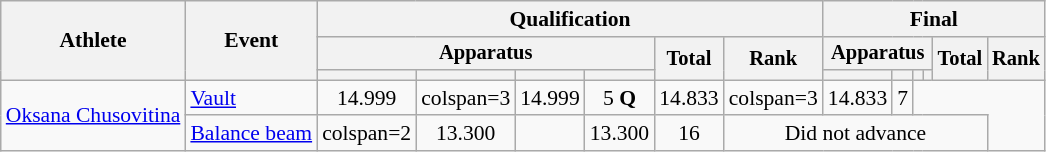<table class="wikitable" style="font-size:90%">
<tr>
<th rowspan=3>Athlete</th>
<th rowspan=3>Event</th>
<th colspan=6>Qualification</th>
<th colspan=6>Final</th>
</tr>
<tr style="font-size:95%">
<th colspan=4>Apparatus</th>
<th rowspan=2>Total</th>
<th rowspan=2>Rank</th>
<th colspan=4>Apparatus</th>
<th rowspan=2>Total</th>
<th rowspan=2>Rank</th>
</tr>
<tr style="font-size:95%">
<th></th>
<th></th>
<th></th>
<th></th>
<th></th>
<th></th>
<th></th>
<th></th>
</tr>
<tr align=center>
<td align=left rowspan=2><a href='#'>Oksana Chusovitina</a></td>
<td align=left><a href='#'>Vault</a></td>
<td>14.999</td>
<td>colspan=3 </td>
<td>14.999</td>
<td>5 <strong>Q</strong></td>
<td>14.833</td>
<td>colspan=3 </td>
<td>14.833</td>
<td>7</td>
</tr>
<tr align=center>
<td align=left><a href='#'>Balance beam</a></td>
<td>colspan=2 </td>
<td>13.300</td>
<td></td>
<td>13.300</td>
<td>16</td>
<td colspan=6>Did not advance</td>
</tr>
</table>
